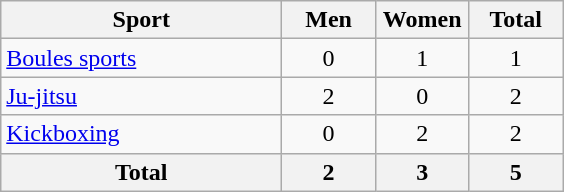<table class="wikitable sortable" style="text-align:center;">
<tr>
<th width=180>Sport</th>
<th width=55>Men</th>
<th width=55>Women</th>
<th width=55>Total</th>
</tr>
<tr>
<td align=left><a href='#'>Boules sports</a></td>
<td>0</td>
<td>1</td>
<td>1</td>
</tr>
<tr>
<td align=left><a href='#'>Ju-jitsu</a></td>
<td>2</td>
<td>0</td>
<td>2</td>
</tr>
<tr>
<td align=left><a href='#'>Kickboxing</a></td>
<td>0</td>
<td>2</td>
<td>2</td>
</tr>
<tr>
<th>Total</th>
<th>2</th>
<th>3</th>
<th>5</th>
</tr>
</table>
